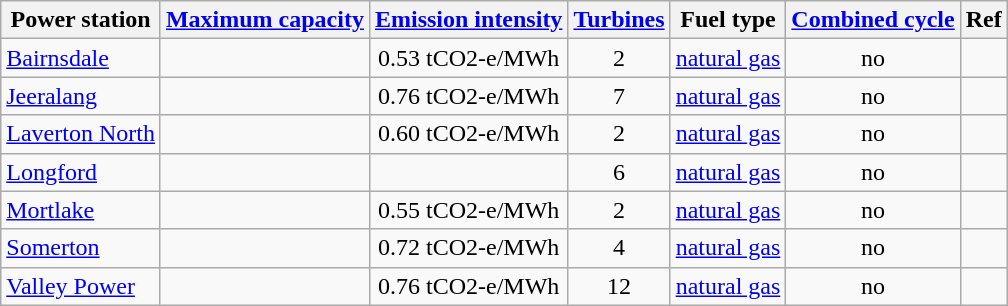<table class="wikitable sortable" style="text-align: center">
<tr>
<th>Power station</th>
<th><a href='#'>Maximum capacity</a></th>
<th><a href='#'>Emission intensity</a></th>
<th><a href='#'>Turbines</a></th>
<th>Fuel type</th>
<th><a href='#'>Combined cycle</a></th>
<th>Ref</th>
</tr>
<tr>
<td align="left"><a href='#'>Bairnsdale</a></td>
<td align="right"></td>
<td>0.53 tCO2-e/MWh</td>
<td>2</td>
<td><a href='#'>natural gas</a></td>
<td>no</td>
<td></td>
</tr>
<tr>
<td align="left"><a href='#'>Jeeralang</a></td>
<td align="right"></td>
<td>0.76 tCO2-e/MWh</td>
<td>7</td>
<td><a href='#'>natural gas</a></td>
<td>no</td>
<td></td>
</tr>
<tr>
<td align="left"><a href='#'>Laverton North</a></td>
<td align="right"></td>
<td>0.60 tCO2-e/MWh</td>
<td>2</td>
<td><a href='#'>natural gas</a></td>
<td>no</td>
<td></td>
</tr>
<tr>
<td align="left"><a href='#'>Longford</a></td>
<td align="right"></td>
<td></td>
<td>6</td>
<td><a href='#'>natural gas</a></td>
<td>no</td>
<td></td>
</tr>
<tr>
<td align="left"><a href='#'>Mortlake</a></td>
<td align="right"></td>
<td>0.55 tCO2-e/MWh</td>
<td>2</td>
<td><a href='#'>natural gas</a></td>
<td>no</td>
<td></td>
</tr>
<tr>
<td align="left"><a href='#'>Somerton</a></td>
<td align="right"></td>
<td>0.72 tCO2-e/MWh</td>
<td>4</td>
<td><a href='#'>natural gas</a></td>
<td>no</td>
<td></td>
</tr>
<tr>
<td align="left"><a href='#'>Valley Power</a></td>
<td align="right"></td>
<td>0.76 tCO2-e/MWh</td>
<td>12</td>
<td><a href='#'>natural gas</a></td>
<td>no</td>
<td></td>
</tr>
</table>
